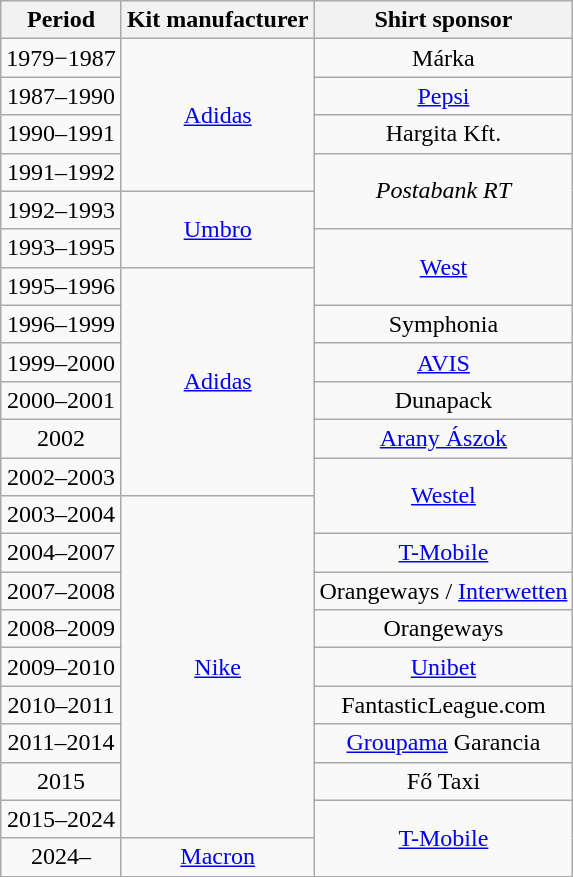<table class="wikitable" style="text-align:center;margin-left:1em">
<tr>
<th>Period</th>
<th>Kit manufacturer</th>
<th>Shirt sponsor</th>
</tr>
<tr>
<td>1979−1987</td>
<td rowspan=4><a href='#'>Adidas</a></td>
<td>Márka</td>
</tr>
<tr>
<td>1987–1990</td>
<td><a href='#'>Pepsi</a></td>
</tr>
<tr>
<td>1990–1991</td>
<td>Hargita Kft.</td>
</tr>
<tr>
<td>1991–1992</td>
<td rowspan=2><em>Postabank RT</em></td>
</tr>
<tr>
<td>1992–1993</td>
<td rowspan=2><a href='#'>Umbro</a></td>
</tr>
<tr>
<td>1993–1995</td>
<td rowspan=2><a href='#'>West</a></td>
</tr>
<tr>
<td>1995–1996</td>
<td rowspan=6><a href='#'>Adidas</a></td>
</tr>
<tr>
<td>1996–1999</td>
<td>Symphonia</td>
</tr>
<tr>
<td>1999–2000</td>
<td><a href='#'>AVIS</a></td>
</tr>
<tr>
<td>2000–2001</td>
<td>Dunapack</td>
</tr>
<tr>
<td>2002</td>
<td><a href='#'>Arany Ászok</a></td>
</tr>
<tr>
<td>2002–2003</td>
<td rowspan=2><a href='#'>Westel</a></td>
</tr>
<tr>
<td>2003–2004</td>
<td rowspan=9><a href='#'>Nike</a></td>
</tr>
<tr>
<td>2004–2007</td>
<td><a href='#'>T-Mobile</a></td>
</tr>
<tr>
<td>2007–2008</td>
<td>Orangeways / <a href='#'>Interwetten</a></td>
</tr>
<tr>
<td>2008–2009</td>
<td>Orangeways</td>
</tr>
<tr>
<td>2009–2010</td>
<td><a href='#'>Unibet</a></td>
</tr>
<tr>
<td>2010–2011</td>
<td>FantasticLeague.com</td>
</tr>
<tr>
<td>2011–2014</td>
<td><a href='#'>Groupama</a> Garancia</td>
</tr>
<tr>
<td>2015</td>
<td>Fő Taxi</td>
</tr>
<tr>
<td>2015–2024</td>
<td rowspan="2"><a href='#'>T-Mobile</a></td>
</tr>
<tr>
<td>2024–</td>
<td><a href='#'>Macron</a></td>
</tr>
</table>
